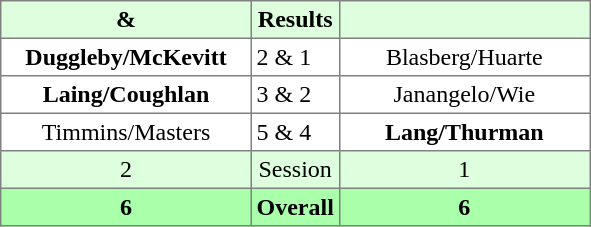<table border="1" cellpadding="3" style="border-collapse: collapse; text-align:center;">
<tr style="background:#ddffdd;">
<th width=160> & </th>
<th>Results</th>
<th width=160></th>
</tr>
<tr>
<td><strong>Duggleby/McKevitt</strong></td>
<td align=left> 2 & 1</td>
<td>Blasberg/Huarte</td>
</tr>
<tr>
<td><strong>Laing/Coughlan</strong></td>
<td align=left> 3 & 2</td>
<td>Janangelo/Wie</td>
</tr>
<tr>
<td>Timmins/Masters</td>
<td align=left> 5 & 4</td>
<td><strong>Lang/Thurman</strong></td>
</tr>
<tr style="background:#ddffdd;">
<td>2</td>
<td>Session</td>
<td>1</td>
</tr>
<tr style="background:#aaffaa;">
<th>6</th>
<th>Overall</th>
<th>6</th>
</tr>
</table>
